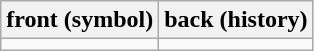<table class="wikitable" border="1">
<tr>
<th>front (symbol)</th>
<th>back (history)</th>
</tr>
<tr>
<td></td>
<td></td>
</tr>
</table>
